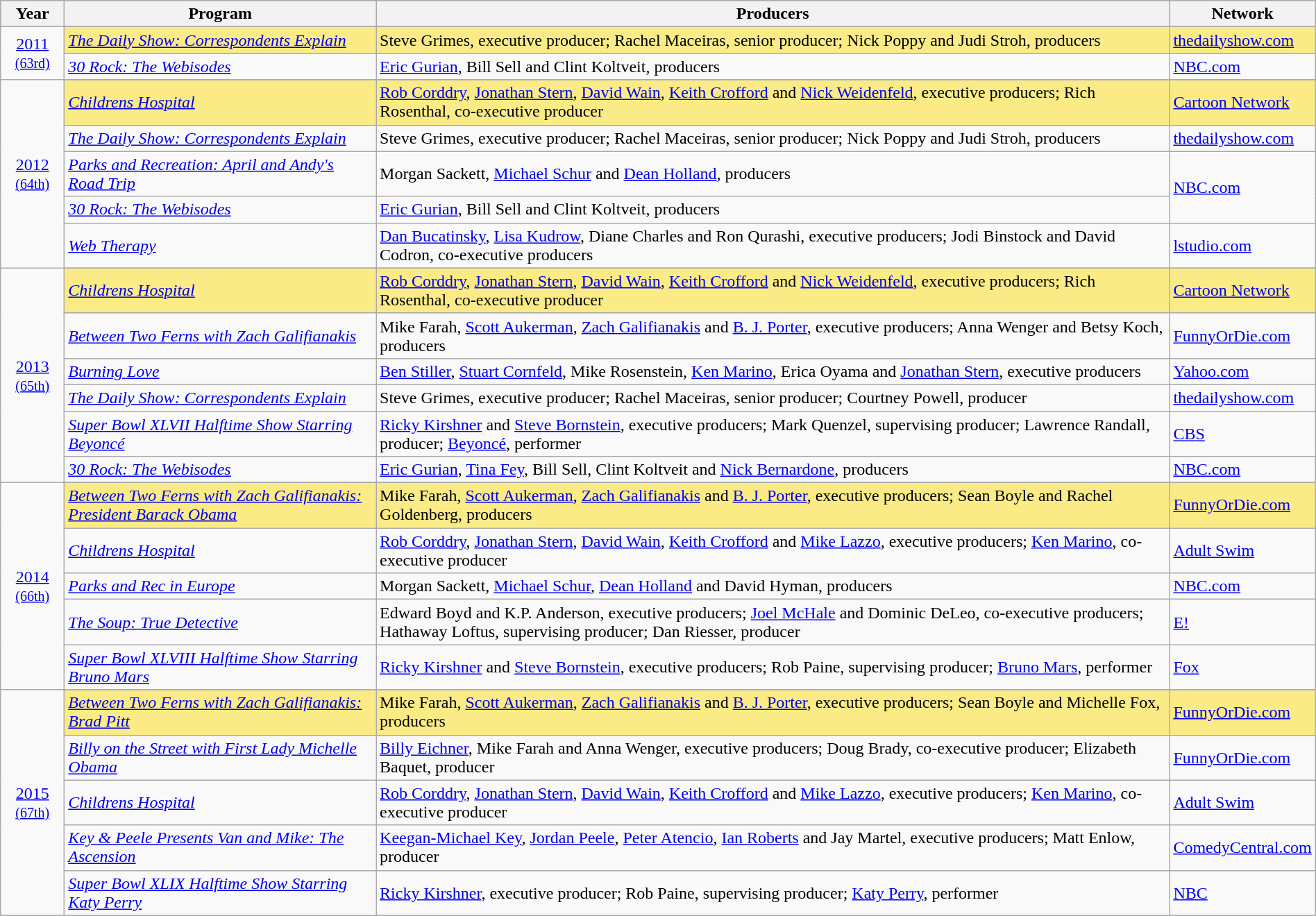<table class="wikitable" style="width:100%">
<tr bgcolor="#bebebe">
<th width="5%">Year</th>
<th width="25%">Program</th>
<th width="65%">Producers</th>
<th width="5%">Network</th>
</tr>
<tr>
<td rowspan=3 style="text-align:center"><a href='#'>2011</a><br><small><a href='#'>(63rd)</a></small><br></td>
</tr>
<tr style="background:#FAEB86;">
<td><em><a href='#'>The Daily Show: Correspondents Explain</a></em></td>
<td>Steve Grimes, executive producer; Rachel Maceiras, senior producer; Nick Poppy and Judi Stroh, producers</td>
<td><a href='#'>thedailyshow.com</a></td>
</tr>
<tr>
<td><em><a href='#'>30 Rock: The Webisodes</a></em></td>
<td><a href='#'>Eric Gurian</a>, Bill Sell and Clint Koltveit, producers</td>
<td><a href='#'>NBC.com</a></td>
</tr>
<tr>
<td rowspan=6 style="text-align:center"><a href='#'>2012</a><br><small><a href='#'>(64th)</a></small><br></td>
</tr>
<tr style="background:#FAEB86;">
<td><em><a href='#'>Childrens Hospital</a></em></td>
<td><a href='#'>Rob Corddry</a>, <a href='#'>Jonathan Stern</a>, <a href='#'>David Wain</a>, <a href='#'>Keith Crofford</a> and <a href='#'>Nick Weidenfeld</a>, executive producers; Rich Rosenthal, co-executive producer</td>
<td><a href='#'>Cartoon Network</a></td>
</tr>
<tr>
<td><em><a href='#'>The Daily Show: Correspondents Explain</a></em></td>
<td>Steve Grimes, executive producer; Rachel Maceiras, senior producer; Nick Poppy and Judi Stroh, producers</td>
<td><a href='#'>thedailyshow.com</a></td>
</tr>
<tr>
<td><em><a href='#'>Parks and Recreation: April and Andy's Road Trip</a></em></td>
<td>Morgan Sackett, <a href='#'>Michael Schur</a> and <a href='#'>Dean Holland</a>, producers</td>
<td rowspan=2><a href='#'>NBC.com</a></td>
</tr>
<tr>
<td><em><a href='#'>30 Rock: The Webisodes</a></em></td>
<td><a href='#'>Eric Gurian</a>, Bill Sell and Clint Koltveit, producers</td>
</tr>
<tr>
<td><em><a href='#'>Web Therapy</a></em></td>
<td><a href='#'>Dan Bucatinsky</a>, <a href='#'>Lisa Kudrow</a>, Diane Charles and Ron Qurashi, executive producers; Jodi Binstock and David Codron, co-executive producers</td>
<td><a href='#'>lstudio.com</a></td>
</tr>
<tr>
<td rowspan=7 style="text-align:center"><a href='#'>2013</a><br><small><a href='#'>(65th)</a></small><br></td>
</tr>
<tr style="background:#FAEB86;">
<td><em><a href='#'>Childrens Hospital</a></em></td>
<td><a href='#'>Rob Corddry</a>, <a href='#'>Jonathan Stern</a>, <a href='#'>David Wain</a>, <a href='#'>Keith Crofford</a> and <a href='#'>Nick Weidenfeld</a>, executive producers; Rich Rosenthal, co-executive producer</td>
<td><a href='#'>Cartoon Network</a></td>
</tr>
<tr>
<td><em><a href='#'>Between Two Ferns with Zach Galifianakis</a></em></td>
<td>Mike Farah, <a href='#'>Scott Aukerman</a>, <a href='#'>Zach Galifianakis</a> and <a href='#'>B. J. Porter</a>, executive producers; Anna Wenger and Betsy Koch, producers</td>
<td><a href='#'>FunnyOrDie.com</a></td>
</tr>
<tr>
<td><em><a href='#'>Burning Love</a></em></td>
<td><a href='#'>Ben Stiller</a>, <a href='#'>Stuart Cornfeld</a>, Mike Rosenstein, <a href='#'>Ken Marino</a>, Erica Oyama and <a href='#'>Jonathan Stern</a>, executive producers</td>
<td><a href='#'>Yahoo.com</a></td>
</tr>
<tr>
<td><em><a href='#'>The Daily Show: Correspondents Explain</a></em></td>
<td>Steve Grimes, executive producer; Rachel Maceiras, senior producer; Courtney Powell, producer</td>
<td><a href='#'>thedailyshow.com</a></td>
</tr>
<tr>
<td><em><a href='#'>Super Bowl XLVII Halftime Show Starring Beyoncé</a></em></td>
<td><a href='#'>Ricky Kirshner</a> and <a href='#'>Steve Bornstein</a>, executive producers; Mark Quenzel, supervising producer; Lawrence Randall, producer; <a href='#'>Beyoncé</a>, performer</td>
<td><a href='#'>CBS</a></td>
</tr>
<tr>
<td><em><a href='#'>30 Rock: The Webisodes</a></em></td>
<td><a href='#'>Eric Gurian</a>, <a href='#'>Tina Fey</a>, Bill Sell, Clint Koltveit and <a href='#'>Nick Bernardone</a>, producers</td>
<td><a href='#'>NBC.com</a></td>
</tr>
<tr>
<td rowspan=6 style="text-align:center"><a href='#'>2014</a><br><small><a href='#'>(66th)</a></small><br></td>
</tr>
<tr style="background:#FAEB86;">
<td><em><a href='#'>Between Two Ferns with Zach Galifianakis: President Barack Obama</a></em></td>
<td>Mike Farah, <a href='#'>Scott Aukerman</a>, <a href='#'>Zach Galifianakis</a> and <a href='#'>B. J. Porter</a>, executive producers; Sean Boyle and Rachel Goldenberg, producers</td>
<td><a href='#'>FunnyOrDie.com</a></td>
</tr>
<tr>
<td><em><a href='#'>Childrens Hospital</a></em></td>
<td><a href='#'>Rob Corddry</a>, <a href='#'>Jonathan Stern</a>, <a href='#'>David Wain</a>, <a href='#'>Keith Crofford</a> and <a href='#'>Mike Lazzo</a>, executive producers; <a href='#'>Ken Marino</a>, co-executive producer</td>
<td><a href='#'>Adult Swim</a></td>
</tr>
<tr>
<td><em><a href='#'>Parks and Rec in Europe</a></em></td>
<td>Morgan Sackett, <a href='#'>Michael Schur</a>, <a href='#'>Dean Holland</a> and David Hyman, producers</td>
<td><a href='#'>NBC.com</a></td>
</tr>
<tr>
<td><em><a href='#'>The Soup: True Detective</a></em></td>
<td>Edward Boyd and K.P. Anderson, executive producers; <a href='#'>Joel McHale</a> and Dominic DeLeo, co-executive producers; Hathaway Loftus, supervising producer; Dan Riesser, producer</td>
<td><a href='#'>E!</a></td>
</tr>
<tr>
<td><em><a href='#'>Super Bowl XLVIII Halftime Show Starring Bruno Mars</a></em></td>
<td><a href='#'>Ricky Kirshner</a> and <a href='#'>Steve Bornstein</a>, executive producers; Rob Paine, supervising producer; <a href='#'>Bruno Mars</a>, performer</td>
<td><a href='#'>Fox</a></td>
</tr>
<tr>
<td rowspan=6 style="text-align:center"><a href='#'>2015</a><br><small><a href='#'>(67th)</a></small><br></td>
</tr>
<tr style="background:#FAEB86;">
<td><em><a href='#'>Between Two Ferns with Zach Galifianakis: Brad Pitt</a></em></td>
<td>Mike Farah, <a href='#'>Scott Aukerman</a>, <a href='#'>Zach Galifianakis</a> and <a href='#'>B. J. Porter</a>, executive producers; Sean Boyle and Michelle Fox, producers</td>
<td><a href='#'>FunnyOrDie.com</a></td>
</tr>
<tr>
<td><em><a href='#'>Billy on the Street with First Lady Michelle Obama</a></em></td>
<td><a href='#'>Billy Eichner</a>, Mike Farah and Anna Wenger, executive producers; Doug Brady, co-executive producer; Elizabeth Baquet, producer</td>
<td><a href='#'>FunnyOrDie.com</a></td>
</tr>
<tr>
<td><em><a href='#'>Childrens Hospital</a></em></td>
<td><a href='#'>Rob Corddry</a>, <a href='#'>Jonathan Stern</a>, <a href='#'>David Wain</a>, <a href='#'>Keith Crofford</a> and <a href='#'>Mike Lazzo</a>, executive producers; <a href='#'>Ken Marino</a>, co-executive producer</td>
<td><a href='#'>Adult Swim</a></td>
</tr>
<tr>
<td><em><a href='#'>Key & Peele Presents Van and Mike: The Ascension</a></em></td>
<td><a href='#'>Keegan-Michael Key</a>, <a href='#'>Jordan Peele</a>, <a href='#'>Peter Atencio</a>, <a href='#'>Ian Roberts</a> and Jay Martel, executive producers; Matt Enlow, producer</td>
<td><a href='#'>ComedyCentral.com</a></td>
</tr>
<tr>
<td><em><a href='#'>Super Bowl XLIX Halftime Show Starring Katy Perry</a></em></td>
<td><a href='#'>Ricky Kirshner</a>, executive producer; Rob Paine, supervising producer; <a href='#'>Katy Perry</a>, performer</td>
<td><a href='#'>NBC</a></td>
</tr>
</table>
